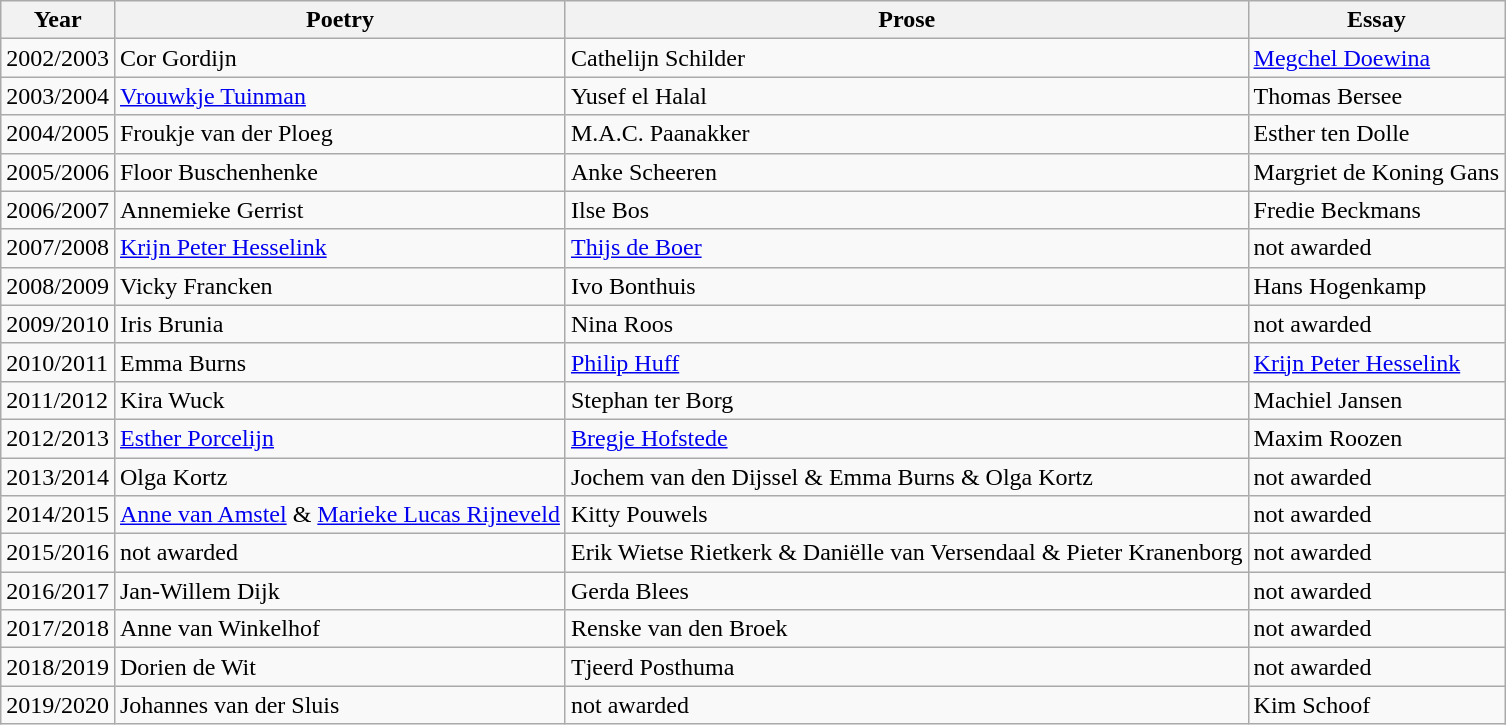<table class="wikitable">
<tr>
<th>Year</th>
<th>Poetry</th>
<th>Prose</th>
<th>Essay</th>
</tr>
<tr>
<td>2002/2003</td>
<td>Cor Gordijn</td>
<td>Cathelijn Schilder</td>
<td><a href='#'>Megchel Doewina</a></td>
</tr>
<tr>
<td>2003/2004</td>
<td><a href='#'>Vrouwkje Tuinman</a></td>
<td>Yusef el Halal</td>
<td>Thomas Bersee</td>
</tr>
<tr>
<td>2004/2005</td>
<td>Froukje van der Ploeg</td>
<td>M.A.C. Paanakker</td>
<td>Esther ten Dolle</td>
</tr>
<tr>
<td>2005/2006</td>
<td>Floor Buschenhenke</td>
<td>Anke Scheeren</td>
<td>Margriet de Koning Gans</td>
</tr>
<tr>
<td>2006/2007</td>
<td>Annemieke Gerrist</td>
<td>Ilse Bos</td>
<td>Fredie Beckmans</td>
</tr>
<tr>
<td>2007/2008</td>
<td><a href='#'>Krijn Peter Hesselink</a></td>
<td><a href='#'>Thijs de Boer</a></td>
<td>not awarded</td>
</tr>
<tr>
<td>2008/2009</td>
<td>Vicky Francken</td>
<td>Ivo Bonthuis</td>
<td>Hans Hogenkamp</td>
</tr>
<tr>
<td>2009/2010</td>
<td>Iris Brunia</td>
<td>Nina Roos</td>
<td>not awarded</td>
</tr>
<tr>
<td>2010/2011</td>
<td>Emma Burns</td>
<td><a href='#'>Philip Huff</a></td>
<td><a href='#'>Krijn Peter Hesselink</a></td>
</tr>
<tr>
<td>2011/2012</td>
<td>Kira Wuck</td>
<td>Stephan ter Borg</td>
<td>Machiel Jansen</td>
</tr>
<tr>
<td>2012/2013</td>
<td><a href='#'>Esther Porcelijn</a></td>
<td><a href='#'>Bregje Hofstede</a></td>
<td>Maxim Roozen</td>
</tr>
<tr>
<td>2013/2014</td>
<td>Olga Kortz</td>
<td>Jochem van den Dijssel & Emma Burns & Olga Kortz</td>
<td>not awarded</td>
</tr>
<tr>
<td>2014/2015</td>
<td><a href='#'>Anne van Amstel</a> & <a href='#'>Marieke Lucas Rijneveld</a></td>
<td>Kitty Pouwels</td>
<td>not awarded</td>
</tr>
<tr>
<td>2015/2016</td>
<td>not awarded</td>
<td>Erik Wietse Rietkerk & Daniëlle van Versendaal & Pieter Kranenborg</td>
<td>not awarded</td>
</tr>
<tr>
<td>2016/2017</td>
<td>Jan-Willem Dijk</td>
<td>Gerda Blees</td>
<td>not awarded</td>
</tr>
<tr>
<td>2017/2018</td>
<td>Anne van Winkelhof</td>
<td>Renske van den Broek</td>
<td>not awarded</td>
</tr>
<tr>
<td>2018/2019</td>
<td>Dorien de Wit</td>
<td>Tjeerd Posthuma</td>
<td>not awarded</td>
</tr>
<tr>
<td>2019/2020</td>
<td>Johannes van der Sluis</td>
<td>not awarded</td>
<td>Kim Schoof</td>
</tr>
</table>
